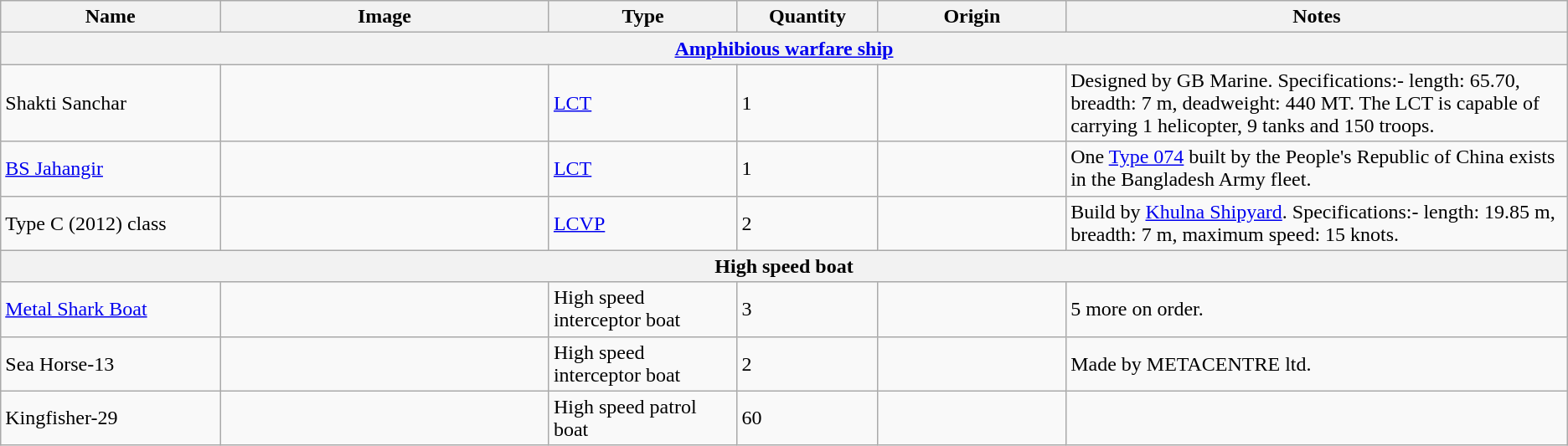<table class="wikitable">
<tr>
<th style="width: 14%;">Name</th>
<th style="width: 21%;">Image</th>
<th style="width: 12%;">Type</th>
<th style="width: 9%;">Quantity</th>
<th style="width: 12%;">Origin</th>
<th style="width: 32%;">Notes</th>
</tr>
<tr>
<th colspan="6"><a href='#'>Amphibious warfare ship</a></th>
</tr>
<tr>
<td>Shakti Sanchar</td>
<td></td>
<td><a href='#'>LCT</a></td>
<td>1</td>
<td></td>
<td>Designed by GB Marine. Specifications:- length: 65.70, breadth: 7 m, deadweight: 440 MT. The LCT is capable of carrying 1 helicopter, 9 tanks and 150 troops.</td>
</tr>
<tr>
<td><a href='#'>BS Jahangir</a></td>
<td></td>
<td><a href='#'>LCT</a></td>
<td>1</td>
<td> </td>
<td>One <a href='#'>Type 074</a> built by the People's Republic of China exists in the Bangladesh Army fleet.</td>
</tr>
<tr>
<td>Type C (2012) class</td>
<td></td>
<td><a href='#'>LCVP</a></td>
<td>2</td>
<td></td>
<td>Build by <a href='#'>Khulna Shipyard</a>. Specifications:- length: 19.85 m, breadth: 7 m, maximum speed: 15 knots.</td>
</tr>
<tr>
<th colspan="6">High speed boat</th>
</tr>
<tr>
<td><a href='#'>Metal Shark Boat</a></td>
<td></td>
<td>High speed interceptor boat</td>
<td>3</td>
<td></td>
<td>5 more on order.</td>
</tr>
<tr>
<td>Sea Horse-13</td>
<td></td>
<td>High speed interceptor boat</td>
<td>2</td>
<td></td>
<td>Made by METACENTRE ltd.</td>
</tr>
<tr>
<td>Kingfisher-29</td>
<td></td>
<td>High speed patrol boat</td>
<td>60</td>
<td></td>
<td></td>
</tr>
</table>
